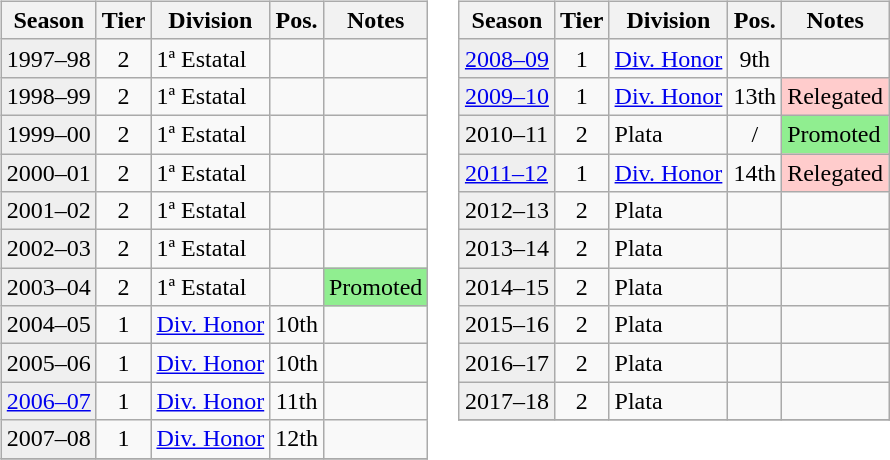<table>
<tr>
<td valign=top width=0%><br><table class="wikitable">
<tr>
<th>Season</th>
<th>Tier</th>
<th>Division</th>
<th>Pos.</th>
<th>Notes</th>
</tr>
<tr>
<td style="background:#efefef;">1997–98</td>
<td align="center">2</td>
<td>1ª Estatal</td>
<td align="center"></td>
<td></td>
</tr>
<tr>
<td style="background:#efefef;">1998–99</td>
<td align="center">2</td>
<td>1ª Estatal</td>
<td align="center"></td>
<td></td>
</tr>
<tr>
<td style="background:#efefef;">1999–00</td>
<td align="center">2</td>
<td>1ª Estatal</td>
<td align="center"></td>
<td></td>
</tr>
<tr>
<td style="background:#efefef;">2000–01</td>
<td align="center">2</td>
<td>1ª Estatal</td>
<td align="center"></td>
<td></td>
</tr>
<tr>
<td style="background:#efefef;">2001–02</td>
<td align="center">2</td>
<td>1ª Estatal</td>
<td align="center"></td>
<td></td>
</tr>
<tr>
<td style="background:#efefef;">2002–03</td>
<td align="center">2</td>
<td>1ª Estatal</td>
<td align="center"></td>
<td></td>
</tr>
<tr>
<td style="background:#efefef;">2003–04</td>
<td align="center">2</td>
<td>1ª Estatal</td>
<td align="center"></td>
<td style="background:#90EE90">Promoted</td>
</tr>
<tr>
<td style="background:#efefef;">2004–05</td>
<td align="center">1</td>
<td><a href='#'>Div. Honor</a></td>
<td align="center">10th</td>
<td></td>
</tr>
<tr>
<td style="background:#efefef;">2005–06</td>
<td align="center">1</td>
<td><a href='#'>Div. Honor</a></td>
<td align="center">10th</td>
<td></td>
</tr>
<tr>
<td style="background:#efefef;"><a href='#'>2006–07</a></td>
<td align="center">1</td>
<td><a href='#'>Div. Honor</a></td>
<td align="center">11th</td>
<td></td>
</tr>
<tr>
<td style="background:#efefef;">2007–08</td>
<td align="center">1</td>
<td><a href='#'>Div. Honor</a></td>
<td align="center">12th</td>
<td></td>
</tr>
<tr>
</tr>
</table>
</td>
<td valign=top width=0%><br><table class="wikitable">
<tr>
<th>Season</th>
<th>Tier</th>
<th>Division</th>
<th>Pos.</th>
<th>Notes</th>
</tr>
<tr>
<td style="background:#efefef;"><a href='#'>2008–09</a></td>
<td align="center">1</td>
<td><a href='#'>Div. Honor</a></td>
<td align="center">9th</td>
<td></td>
</tr>
<tr>
<td style="background:#efefef;"><a href='#'>2009–10</a></td>
<td align="center">1</td>
<td><a href='#'>Div. Honor</a></td>
<td align="center">13th</td>
<td style="background:#FFCCCC">Relegated</td>
</tr>
<tr>
<td style="background:#efefef;">2010–11</td>
<td align="center">2</td>
<td>Plata</td>
<td align="center"> / </td>
<td style="background:#90EE90">Promoted</td>
</tr>
<tr>
<td style="background:#efefef;"><a href='#'>2011–12</a></td>
<td align="center">1</td>
<td><a href='#'>Div. Honor</a></td>
<td align="center">14th</td>
<td style="background:#FFCCCC">Relegated</td>
</tr>
<tr>
<td style="background:#efefef;">2012–13</td>
<td align="center">2</td>
<td>Plata</td>
<td align="center"></td>
<td></td>
</tr>
<tr>
<td style="background:#efefef;">2013–14</td>
<td align="center">2</td>
<td>Plata</td>
<td align="center"></td>
<td></td>
</tr>
<tr>
<td style="background:#efefef;">2014–15</td>
<td align="center">2</td>
<td>Plata</td>
<td align="center"></td>
<td></td>
</tr>
<tr>
<td style="background:#efefef;">2015–16</td>
<td align="center">2</td>
<td>Plata</td>
<td align="center"></td>
<td></td>
</tr>
<tr>
<td style="background:#efefef;">2016–17</td>
<td align="center">2</td>
<td>Plata</td>
<td align="center"></td>
<td></td>
</tr>
<tr>
<td style="background:#efefef;">2017–18</td>
<td align="center">2</td>
<td>Plata</td>
<td align="center"></td>
<td></td>
</tr>
<tr>
</tr>
</table>
</td>
</tr>
</table>
